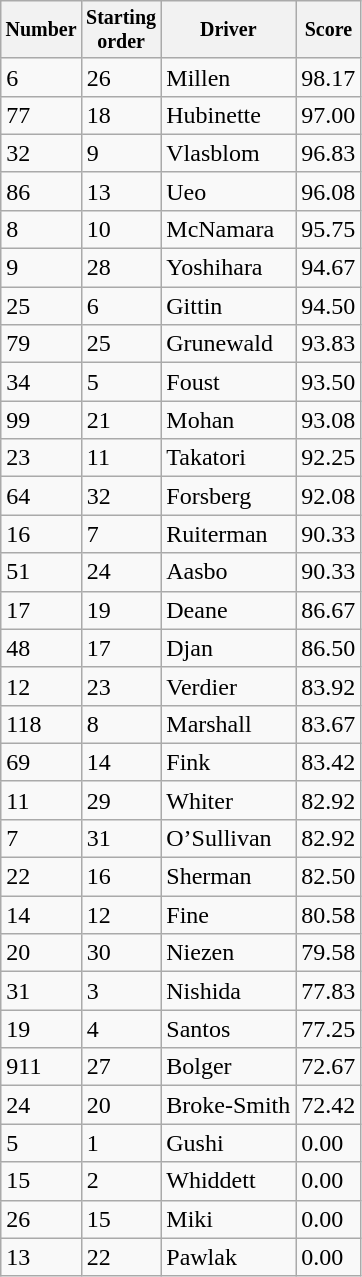<table class="wikitable sortable">
<tr style="font-size:10pt;font-weight:bold">
<th>Number</th>
<th>Starting<br>order</th>
<th>Driver</th>
<th>Score</th>
</tr>
<tr>
<td>6</td>
<td>26</td>
<td>Millen</td>
<td>98.17</td>
</tr>
<tr>
<td>77</td>
<td>18</td>
<td>Hubinette</td>
<td>97.00</td>
</tr>
<tr>
<td>32</td>
<td>9</td>
<td>Vlasblom</td>
<td>96.83</td>
</tr>
<tr>
<td>86</td>
<td>13</td>
<td>Ueo</td>
<td>96.08</td>
</tr>
<tr>
<td>8</td>
<td>10</td>
<td>McNamara</td>
<td>95.75</td>
</tr>
<tr>
<td>9</td>
<td>28</td>
<td>Yoshihara</td>
<td>94.67</td>
</tr>
<tr>
<td>25</td>
<td>6</td>
<td>Gittin</td>
<td>94.50</td>
</tr>
<tr>
<td>79</td>
<td>25</td>
<td>Grunewald</td>
<td>93.83</td>
</tr>
<tr>
<td>34</td>
<td>5</td>
<td>Foust</td>
<td>93.50</td>
</tr>
<tr>
<td>99</td>
<td>21</td>
<td>Mohan</td>
<td>93.08</td>
</tr>
<tr>
<td>23</td>
<td>11</td>
<td>Takatori</td>
<td>92.25</td>
</tr>
<tr>
<td>64</td>
<td>32</td>
<td>Forsberg</td>
<td>92.08</td>
</tr>
<tr>
<td>16</td>
<td>7</td>
<td>Ruiterman</td>
<td>90.33</td>
</tr>
<tr>
<td>51</td>
<td>24</td>
<td>Aasbo</td>
<td>90.33</td>
</tr>
<tr>
<td>17</td>
<td>19</td>
<td>Deane</td>
<td>86.67</td>
</tr>
<tr>
<td>48</td>
<td>17</td>
<td>Djan</td>
<td>86.50</td>
</tr>
<tr>
<td>12</td>
<td>23</td>
<td>Verdier</td>
<td>83.92</td>
</tr>
<tr>
<td>118</td>
<td>8</td>
<td>Marshall</td>
<td>83.67</td>
</tr>
<tr>
<td>69</td>
<td>14</td>
<td>Fink</td>
<td>83.42</td>
</tr>
<tr>
<td>11</td>
<td>29</td>
<td>Whiter</td>
<td>82.92</td>
</tr>
<tr>
<td>7</td>
<td>31</td>
<td>O’Sullivan</td>
<td>82.92</td>
</tr>
<tr>
<td>22</td>
<td>16</td>
<td>Sherman</td>
<td>82.50</td>
</tr>
<tr>
<td>14</td>
<td>12</td>
<td>Fine</td>
<td>80.58</td>
</tr>
<tr>
<td>20</td>
<td>30</td>
<td>Niezen</td>
<td>79.58</td>
</tr>
<tr>
<td>31</td>
<td>3</td>
<td>Nishida</td>
<td>77.83</td>
</tr>
<tr>
<td>19</td>
<td>4</td>
<td>Santos</td>
<td>77.25</td>
</tr>
<tr>
<td>911</td>
<td>27</td>
<td>Bolger</td>
<td>72.67</td>
</tr>
<tr>
<td>24</td>
<td>20</td>
<td>Broke-Smith</td>
<td>72.42</td>
</tr>
<tr>
<td>5</td>
<td>1</td>
<td>Gushi</td>
<td>0.00</td>
</tr>
<tr>
<td>15</td>
<td>2</td>
<td>Whiddett</td>
<td>0.00</td>
</tr>
<tr>
<td>26</td>
<td>15</td>
<td>Miki</td>
<td>0.00</td>
</tr>
<tr>
<td>13</td>
<td>22</td>
<td>Pawlak</td>
<td>0.00</td>
</tr>
</table>
